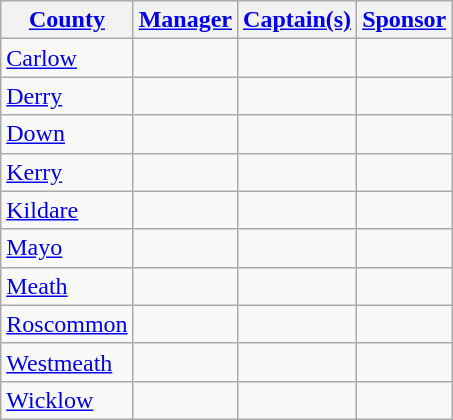<table class="wikitable sortable" style="text-align:center">
<tr>
<th><a href='#'>County</a></th>
<th><a href='#'>Manager</a></th>
<th><a href='#'>Captain(s)</a></th>
<th><a href='#'>Sponsor</a></th>
</tr>
<tr>
<td style="text-align:left"> <a href='#'>Carlow</a></td>
<td></td>
<td></td>
<td></td>
</tr>
<tr>
<td style="text-align:left"> <a href='#'>Derry</a></td>
<td></td>
<td></td>
<td></td>
</tr>
<tr>
<td style="text-align:left"> <a href='#'>Down</a></td>
<td></td>
<td></td>
<td></td>
</tr>
<tr>
<td style="text-align:left"> <a href='#'>Kerry</a></td>
<td></td>
<td></td>
<td></td>
</tr>
<tr>
<td style="text-align:left"> <a href='#'>Kildare</a></td>
<td></td>
<td></td>
<td></td>
</tr>
<tr>
<td style="text-align:left"> <a href='#'>Mayo</a></td>
<td></td>
<td></td>
<td></td>
</tr>
<tr>
<td style="text-align:left"> <a href='#'>Meath</a></td>
<td></td>
<td></td>
<td></td>
</tr>
<tr>
<td style="text-align:left"> <a href='#'>Roscommon</a></td>
<td></td>
<td></td>
<td></td>
</tr>
<tr>
<td style="text-align:left"> <a href='#'>Westmeath</a></td>
<td></td>
<td></td>
<td></td>
</tr>
<tr>
<td style="text-align:left"> <a href='#'>Wicklow</a></td>
<td></td>
<td></td>
<td></td>
</tr>
</table>
